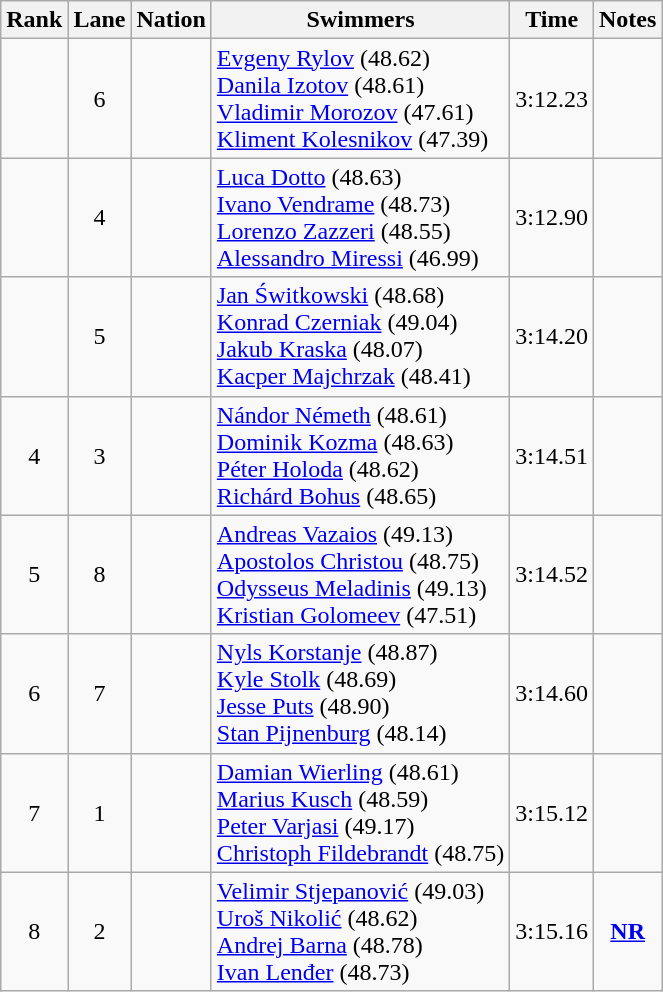<table class="wikitable sortable" style="text-align:center">
<tr>
<th>Rank</th>
<th>Lane</th>
<th>Nation</th>
<th>Swimmers</th>
<th>Time</th>
<th>Notes</th>
</tr>
<tr>
<td></td>
<td>6</td>
<td align=left></td>
<td align=left><a href='#'>Evgeny Rylov</a> (48.62)<br><a href='#'>Danila Izotov</a> (48.61)<br><a href='#'>Vladimir Morozov</a> (47.61)<br><a href='#'>Kliment Kolesnikov</a> (47.39)</td>
<td>3:12.23</td>
<td></td>
</tr>
<tr>
<td></td>
<td>4</td>
<td align=left></td>
<td align=left><a href='#'>Luca Dotto</a> (48.63)<br><a href='#'>Ivano Vendrame</a> (48.73)<br><a href='#'>Lorenzo Zazzeri</a> (48.55)<br><a href='#'>Alessandro Miressi</a> (46.99)</td>
<td>3:12.90</td>
<td></td>
</tr>
<tr>
<td></td>
<td>5</td>
<td align=left></td>
<td align=left><a href='#'>Jan Świtkowski</a> (48.68)<br><a href='#'>Konrad Czerniak</a> (49.04)<br><a href='#'>Jakub Kraska</a> (48.07)<br><a href='#'>Kacper Majchrzak</a> (48.41)</td>
<td>3:14.20</td>
<td></td>
</tr>
<tr>
<td>4</td>
<td>3</td>
<td align=left></td>
<td align=left><a href='#'>Nándor Németh</a> (48.61)<br><a href='#'>Dominik Kozma</a> (48.63)<br><a href='#'>Péter Holoda</a> (48.62)<br><a href='#'>Richárd Bohus</a> (48.65)</td>
<td>3:14.51</td>
<td></td>
</tr>
<tr>
<td>5</td>
<td>8</td>
<td align=left></td>
<td align=left><a href='#'>Andreas Vazaios</a> (49.13)<br><a href='#'>Apostolos Christou</a> (48.75)<br><a href='#'>Odysseus Meladinis</a> (49.13)<br><a href='#'>Kristian Golomeev</a> (47.51)</td>
<td>3:14.52</td>
<td></td>
</tr>
<tr>
<td>6</td>
<td>7</td>
<td align=left></td>
<td align=left><a href='#'>Nyls Korstanje</a> (48.87)<br><a href='#'>Kyle Stolk</a> (48.69)<br><a href='#'>Jesse Puts</a> (48.90)<br><a href='#'>Stan Pijnenburg</a> (48.14)</td>
<td>3:14.60</td>
<td></td>
</tr>
<tr>
<td>7</td>
<td>1</td>
<td align=left></td>
<td align=left><a href='#'>Damian Wierling</a> (48.61)<br><a href='#'>Marius Kusch</a> (48.59)<br><a href='#'>Peter Varjasi</a> (49.17)<br><a href='#'>Christoph Fildebrandt</a> (48.75)</td>
<td>3:15.12</td>
<td></td>
</tr>
<tr>
<td>8</td>
<td>2</td>
<td align=left></td>
<td align=left><a href='#'>Velimir Stjepanović</a> (49.03)<br><a href='#'>Uroš Nikolić</a> (48.62)<br><a href='#'>Andrej Barna</a> (48.78)<br><a href='#'>Ivan Lenđer</a> (48.73)</td>
<td>3:15.16</td>
<td><strong><a href='#'>NR</a></strong></td>
</tr>
</table>
